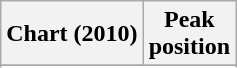<table class="wikitable sortable plainrowheaders" style="text-align:center;">
<tr>
<th scope="col">Chart (2010)</th>
<th scope="col">Peak<br>position</th>
</tr>
<tr>
</tr>
<tr>
</tr>
<tr>
</tr>
<tr>
</tr>
</table>
